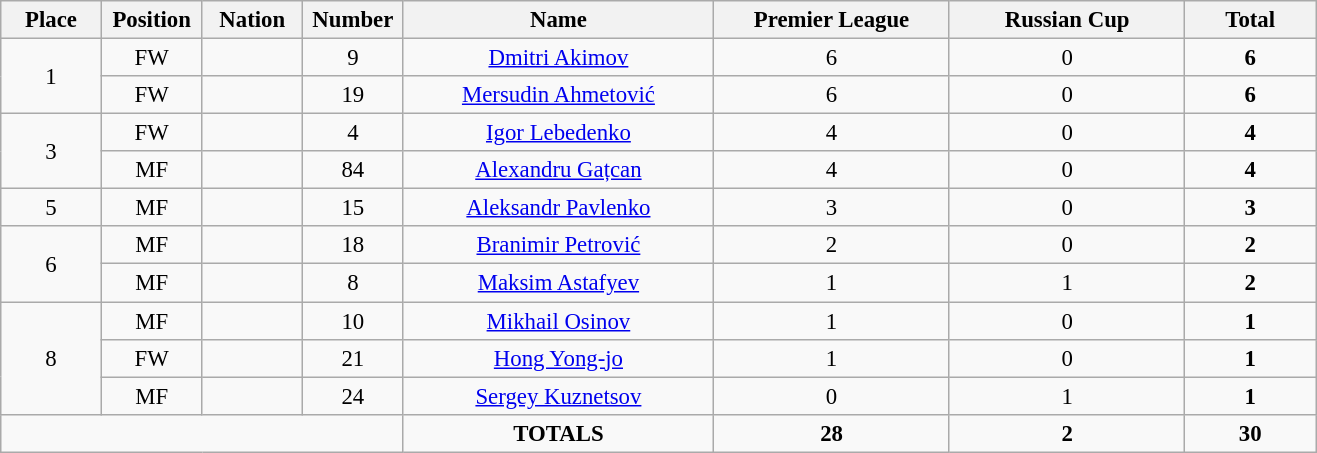<table class="wikitable" style="font-size: 95%; text-align: center;">
<tr>
<th width=60>Place</th>
<th width=60>Position</th>
<th width=60>Nation</th>
<th width=60>Number</th>
<th width=200>Name</th>
<th width=150>Premier League</th>
<th width=150>Russian Cup</th>
<th width=80><strong>Total</strong></th>
</tr>
<tr>
<td rowspan="2">1</td>
<td>FW</td>
<td></td>
<td>9</td>
<td><a href='#'>Dmitri Akimov</a></td>
<td>6</td>
<td>0</td>
<td><strong>6</strong></td>
</tr>
<tr>
<td>FW</td>
<td></td>
<td>19</td>
<td><a href='#'>Mersudin Ahmetović</a></td>
<td>6</td>
<td>0</td>
<td><strong>6</strong></td>
</tr>
<tr>
<td rowspan="2">3</td>
<td>FW</td>
<td></td>
<td>4</td>
<td><a href='#'>Igor Lebedenko</a></td>
<td>4</td>
<td>0</td>
<td><strong>4</strong></td>
</tr>
<tr>
<td>MF</td>
<td></td>
<td>84</td>
<td><a href='#'>Alexandru Gațcan</a></td>
<td>4</td>
<td>0</td>
<td><strong>4</strong></td>
</tr>
<tr>
<td>5</td>
<td>MF</td>
<td></td>
<td>15</td>
<td><a href='#'>Aleksandr Pavlenko</a></td>
<td>3</td>
<td>0</td>
<td><strong>3</strong></td>
</tr>
<tr>
<td rowspan="2">6</td>
<td>MF</td>
<td></td>
<td>18</td>
<td><a href='#'>Branimir Petrović</a></td>
<td>2</td>
<td>0</td>
<td><strong>2</strong></td>
</tr>
<tr>
<td>MF</td>
<td></td>
<td>8</td>
<td><a href='#'>Maksim Astafyev</a></td>
<td>1</td>
<td>1</td>
<td><strong>2</strong></td>
</tr>
<tr>
<td rowspan="3">8</td>
<td>MF</td>
<td></td>
<td>10</td>
<td><a href='#'>Mikhail Osinov</a></td>
<td>1</td>
<td>0</td>
<td><strong>1</strong></td>
</tr>
<tr>
<td>FW</td>
<td></td>
<td>21</td>
<td><a href='#'>Hong Yong-jo</a></td>
<td>1</td>
<td>0</td>
<td><strong>1</strong></td>
</tr>
<tr>
<td>MF</td>
<td></td>
<td>24</td>
<td><a href='#'>Sergey Kuznetsov</a></td>
<td>0</td>
<td>1</td>
<td><strong>1</strong></td>
</tr>
<tr>
<td colspan="4"></td>
<td><strong>TOTALS</strong></td>
<td><strong>28</strong></td>
<td><strong>2</strong></td>
<td><strong>30</strong></td>
</tr>
</table>
